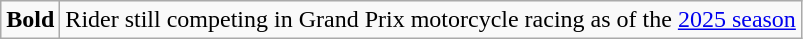<table class="wikitable">
<tr>
<td><strong>Bold</strong></td>
<td>Rider still competing in Grand Prix motorcycle racing as of the <a href='#'>2025 season</a></td>
</tr>
</table>
